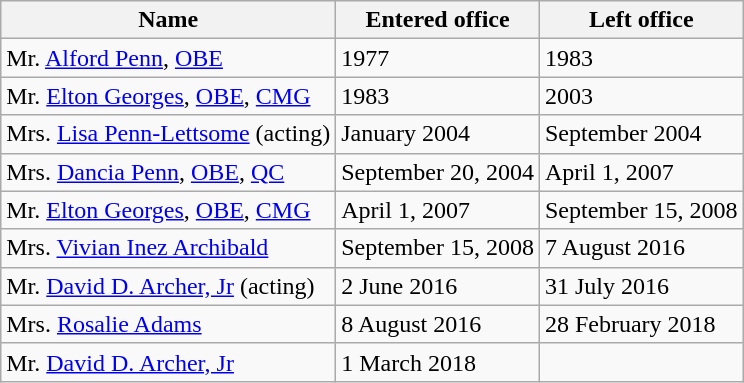<table class="wikitable">
<tr>
<th>Name</th>
<th>Entered office</th>
<th>Left office</th>
</tr>
<tr>
<td>Mr. <a href='#'>Alford Penn</a>, <a href='#'>OBE</a></td>
<td>1977</td>
<td>1983</td>
</tr>
<tr>
<td>Mr. <a href='#'>Elton Georges</a>, <a href='#'>OBE</a>, <a href='#'>CMG</a></td>
<td>1983</td>
<td>2003</td>
</tr>
<tr>
<td>Mrs. <a href='#'>Lisa Penn-Lettsome</a> (acting)</td>
<td>January 2004</td>
<td>September 2004</td>
</tr>
<tr>
<td>Mrs. <a href='#'>Dancia Penn</a>, <a href='#'>OBE</a>, <a href='#'>QC</a></td>
<td>September 20, 2004</td>
<td>April 1, 2007</td>
</tr>
<tr>
<td>Mr. <a href='#'>Elton Georges</a>, <a href='#'>OBE</a>, <a href='#'>CMG</a></td>
<td>April 1, 2007</td>
<td>September 15, 2008</td>
</tr>
<tr>
<td>Mrs. <a href='#'>Vivian Inez Archibald</a></td>
<td>September 15, 2008</td>
<td>7 August 2016</td>
</tr>
<tr>
<td>Mr. <a href='#'>David D. Archer, Jr</a> (acting)</td>
<td>2 June 2016</td>
<td>31 July 2016</td>
</tr>
<tr>
<td>Mrs. <a href='#'>Rosalie Adams</a></td>
<td>8 August 2016</td>
<td>28 February 2018</td>
</tr>
<tr>
<td>Mr. <a href='#'>David D. Archer, Jr</a></td>
<td>1 March 2018</td>
<td></td>
</tr>
</table>
